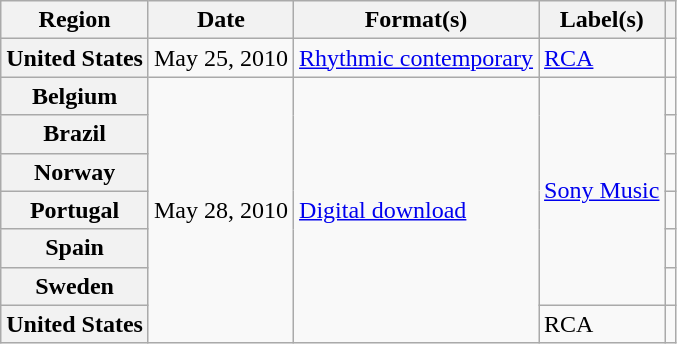<table class="wikitable sortable plainrowheaders">
<tr>
<th scope="col">Region</th>
<th scope="col">Date</th>
<th scope="col">Format(s)</th>
<th scope="col">Label(s)</th>
<th scope="col"></th>
</tr>
<tr>
<th scope="row">United States</th>
<td>May 25, 2010</td>
<td><a href='#'>Rhythmic contemporary</a></td>
<td><a href='#'>RCA</a></td>
<td align="center"></td>
</tr>
<tr>
<th scope="row">Belgium</th>
<td rowspan="7">May 28, 2010</td>
<td rowspan="7"><a href='#'>Digital download</a></td>
<td rowspan="6"><a href='#'>Sony Music</a></td>
<td align="center"></td>
</tr>
<tr>
<th scope="row">Brazil</th>
<td align="center"></td>
</tr>
<tr>
<th scope="row">Norway</th>
<td align="center"></td>
</tr>
<tr>
<th scope="row">Portugal</th>
<td align="center"></td>
</tr>
<tr>
<th scope="row">Spain</th>
<td align="center"></td>
</tr>
<tr>
<th scope="row">Sweden</th>
<td align="center"></td>
</tr>
<tr>
<th scope="row">United States</th>
<td>RCA</td>
<td align="center"></td>
</tr>
</table>
